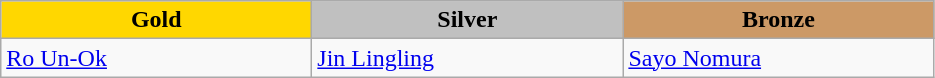<table class="wikitable" style="text-align:left">
<tr align="center">
<td width=200 bgcolor=gold><strong>Gold</strong></td>
<td width=200 bgcolor=silver><strong>Silver</strong></td>
<td width=200 bgcolor=CC9966><strong>Bronze</strong></td>
</tr>
<tr>
<td><a href='#'>Ro Un-Ok</a><br><em></em></td>
<td><a href='#'>Jin Lingling</a><br><em></em></td>
<td><a href='#'>Sayo Nomura</a><br><em></em></td>
</tr>
</table>
